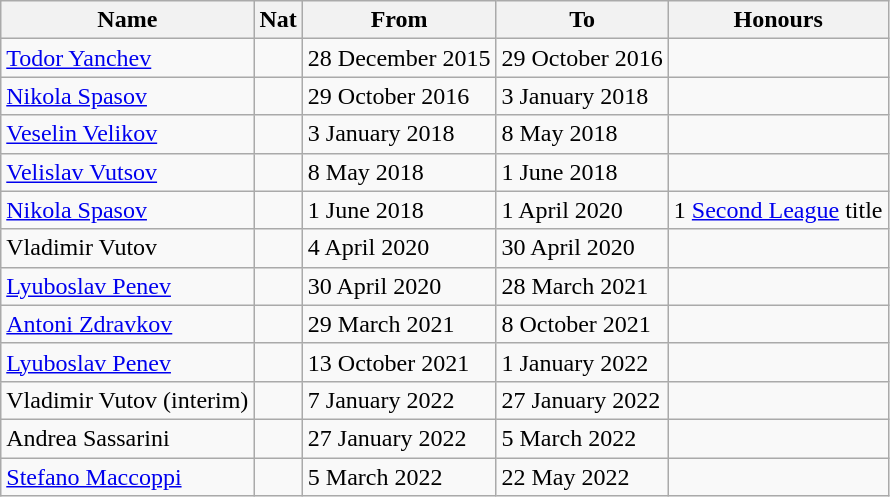<table class="wikitable">
<tr>
<th>Name</th>
<th>Nat</th>
<th>From</th>
<th>To</th>
<th>Honours</th>
</tr>
<tr>
<td><a href='#'>Todor Yanchev</a></td>
<td></td>
<td>28 December 2015</td>
<td>29 October 2016</td>
<td></td>
</tr>
<tr>
<td><a href='#'>Nikola Spasov</a></td>
<td></td>
<td>29 October 2016</td>
<td>3 January 2018</td>
<td></td>
</tr>
<tr>
<td><a href='#'>Veselin Velikov</a></td>
<td></td>
<td>3 January 2018</td>
<td>8 May 2018</td>
<td></td>
</tr>
<tr>
<td><a href='#'>Velislav Vutsov</a></td>
<td></td>
<td>8 May 2018</td>
<td>1 June 2018</td>
<td></td>
</tr>
<tr>
<td><a href='#'>Nikola Spasov</a></td>
<td></td>
<td>1 June 2018</td>
<td>1 April 2020</td>
<td>1 <a href='#'>Second League</a> title</td>
</tr>
<tr>
<td>Vladimir Vutov</td>
<td></td>
<td>4 April 2020</td>
<td>30 April 2020</td>
<td></td>
</tr>
<tr>
<td><a href='#'>Lyuboslav Penev</a></td>
<td></td>
<td>30 April 2020</td>
<td>28 March 2021</td>
<td></td>
</tr>
<tr>
<td><a href='#'>Antoni Zdravkov</a></td>
<td></td>
<td>29 March 2021</td>
<td>8 October 2021</td>
<td></td>
</tr>
<tr>
<td><a href='#'>Lyuboslav Penev</a></td>
<td></td>
<td>13 October 2021</td>
<td>1 January 2022</td>
<td></td>
</tr>
<tr>
<td>Vladimir Vutov (interim)</td>
<td></td>
<td>7 January 2022</td>
<td>27 January 2022</td>
<td></td>
</tr>
<tr>
<td>Andrea Sassarini</td>
<td></td>
<td>27 January 2022</td>
<td>5 March 2022</td>
<td></td>
</tr>
<tr>
<td><a href='#'>Stefano Maccoppi</a></td>
<td></td>
<td>5 March 2022</td>
<td>22 May 2022</td>
</tr>
</table>
